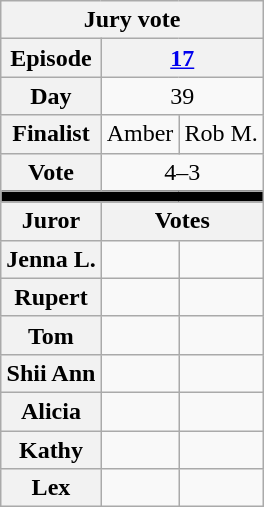<table class="wikitable nowrap" style="text-align:center;">
<tr>
<th colspan="3">Jury vote</th>
</tr>
<tr>
<th>Episode</th>
<th colspan="2"><a href='#'>17</a></th>
</tr>
<tr>
<th>Day</th>
<td colspan="2">39</td>
</tr>
<tr>
<th>Finalist</th>
<td>Amber</td>
<td>Rob M.</td>
</tr>
<tr>
<th>Vote</th>
<td colspan="2">4–3</td>
</tr>
<tr>
<td style="background-color:black;" colspan="3"></td>
</tr>
<tr>
<th>Juror</th>
<th colspan="2">Votes</th>
</tr>
<tr>
<th>Jenna L.</th>
<td></td>
<td></td>
</tr>
<tr>
<th>Rupert</th>
<td></td>
<td></td>
</tr>
<tr>
<th>Tom</th>
<td></td>
<td></td>
</tr>
<tr>
<th>Shii Ann</th>
<td></td>
<td></td>
</tr>
<tr>
<th>Alicia</th>
<td></td>
<td></td>
</tr>
<tr>
<th>Kathy</th>
<td></td>
<td></td>
</tr>
<tr>
<th>Lex</th>
<td></td>
<td></td>
</tr>
</table>
